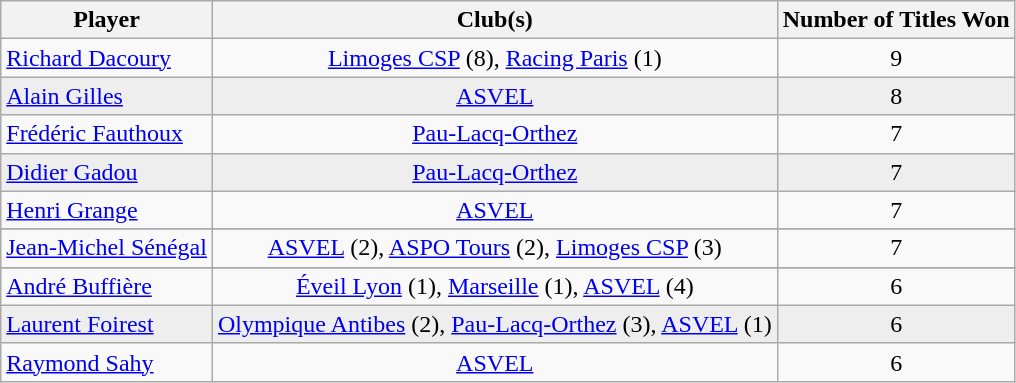<table class=wikitable>
<tr>
<th scope="col">Player</th>
<th scope="col">Club(s)</th>
<th scope="col">Number of Titles Won</th>
</tr>
<tr>
<td><a href='#'>Richard Dacoury</a></td>
<td align=center><a href='#'>Limoges CSP</a> (8), <a href='#'>Racing Paris</a> (1)</td>
<td align=center>9</td>
</tr>
<tr style="background:#EEE">
<td><a href='#'>Alain Gilles</a></td>
<td align=center><a href='#'>ASVEL</a></td>
<td align=center>8</td>
</tr>
<tr>
<td><a href='#'>Frédéric Fauthoux</a></td>
<td align=center><a href='#'>Pau-Lacq-Orthez</a></td>
<td align=center>7</td>
</tr>
<tr style="background:#EEE">
<td><a href='#'>Didier Gadou</a></td>
<td align=center><a href='#'>Pau-Lacq-Orthez</a></td>
<td align=center>7</td>
</tr>
<tr>
<td><a href='#'>Henri Grange</a></td>
<td align=center><a href='#'>ASVEL</a></td>
<td align=center>7</td>
</tr>
<tr style="background:#EEE">
</tr>
<tr>
<td><a href='#'>Jean-Michel Sénégal</a></td>
<td align=center><a href='#'>ASVEL</a> (2), <a href='#'>ASPO Tours</a> (2), <a href='#'>Limoges CSP</a> (3)</td>
<td align=center>7</td>
</tr>
<tr style="background:#EEE">
</tr>
<tr>
<td><a href='#'>André Buffière</a></td>
<td align=center><a href='#'>Éveil Lyon</a> (1), <a href='#'>Marseille</a> (1), <a href='#'>ASVEL</a> (4)</td>
<td align=center>6</td>
</tr>
<tr style="background:#EEE">
<td><a href='#'>Laurent Foirest</a></td>
<td align=center><a href='#'>Olympique Antibes</a> (2), <a href='#'>Pau-Lacq-Orthez</a> (3), <a href='#'>ASVEL</a> (1)</td>
<td align=center>6</td>
</tr>
<tr>
<td><a href='#'>Raymond Sahy</a></td>
<td align=center><a href='#'>ASVEL</a></td>
<td align=center>6</td>
</tr>
</table>
